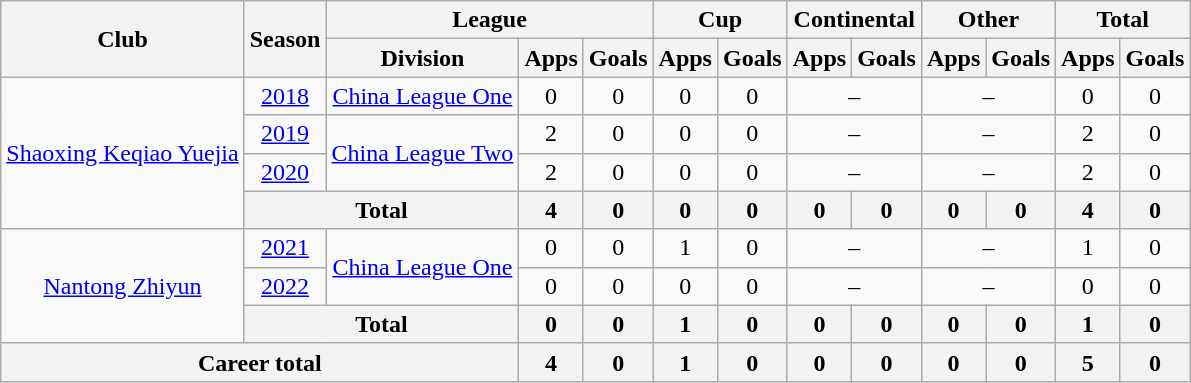<table class="wikitable" style="text-align: center">
<tr>
<th rowspan="2">Club</th>
<th rowspan="2">Season</th>
<th colspan="3">League</th>
<th colspan="2">Cup</th>
<th colspan="2">Continental</th>
<th colspan="2">Other</th>
<th colspan="2">Total</th>
</tr>
<tr>
<th>Division</th>
<th>Apps</th>
<th>Goals</th>
<th>Apps</th>
<th>Goals</th>
<th>Apps</th>
<th>Goals</th>
<th>Apps</th>
<th>Goals</th>
<th>Apps</th>
<th>Goals</th>
</tr>
<tr>
<td rowspan="4"><a href='#'>Shaoxing Keqiao Yuejia</a></td>
<td><a href='#'>2018</a></td>
<td><a href='#'>China League One</a></td>
<td>0</td>
<td>0</td>
<td>0</td>
<td>0</td>
<td colspan="2">–</td>
<td colspan="2">–</td>
<td>0</td>
<td>0</td>
</tr>
<tr>
<td><a href='#'>2019</a></td>
<td rowspan="2"><a href='#'>China League Two</a></td>
<td>2</td>
<td>0</td>
<td>0</td>
<td>0</td>
<td colspan="2">–</td>
<td colspan="2">–</td>
<td>2</td>
<td>0</td>
</tr>
<tr>
<td><a href='#'>2020</a></td>
<td>2</td>
<td>0</td>
<td>0</td>
<td>0</td>
<td colspan="2">–</td>
<td colspan="2">–</td>
<td>2</td>
<td>0</td>
</tr>
<tr>
<th colspan=2>Total</th>
<th>4</th>
<th>0</th>
<th>0</th>
<th>0</th>
<th>0</th>
<th>0</th>
<th>0</th>
<th>0</th>
<th>4</th>
<th>0</th>
</tr>
<tr>
<td rowspan=3><a href='#'>Nantong Zhiyun</a></td>
<td><a href='#'>2021</a></td>
<td rowspan=2><a href='#'>China League One</a></td>
<td>0</td>
<td>0</td>
<td>1</td>
<td>0</td>
<td colspan="2">–</td>
<td colspan="2">–</td>
<td>1</td>
<td>0</td>
</tr>
<tr>
<td><a href='#'>2022</a></td>
<td>0</td>
<td>0</td>
<td>0</td>
<td>0</td>
<td colspan="2">–</td>
<td colspan="2">–</td>
<td>0</td>
<td>0</td>
</tr>
<tr>
<th colspan=2>Total</th>
<th>0</th>
<th>0</th>
<th>1</th>
<th>0</th>
<th>0</th>
<th>0</th>
<th>0</th>
<th>0</th>
<th>1</th>
<th>0</th>
</tr>
<tr>
<th colspan=3>Career total</th>
<th>4</th>
<th>0</th>
<th>1</th>
<th>0</th>
<th>0</th>
<th>0</th>
<th>0</th>
<th>0</th>
<th>5</th>
<th>0</th>
</tr>
</table>
